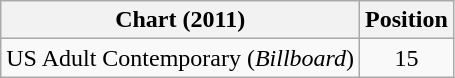<table class="wikitable">
<tr>
<th>Chart (2011)</th>
<th>Position</th>
</tr>
<tr>
<td>US Adult Contemporary (<em>Billboard</em>)</td>
<td style="text-align:center;">15</td>
</tr>
</table>
